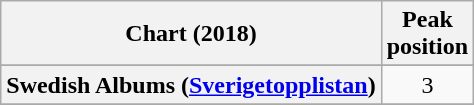<table class="wikitable sortable plainrowheaders" style="text-align:center">
<tr>
<th scope="col">Chart (2018)</th>
<th scope="col">Peak<br> position</th>
</tr>
<tr>
</tr>
<tr>
</tr>
<tr>
</tr>
<tr>
</tr>
<tr>
<th scope="row">Swedish Albums (<a href='#'>Sverigetopplistan</a>)</th>
<td>3</td>
</tr>
<tr>
</tr>
</table>
